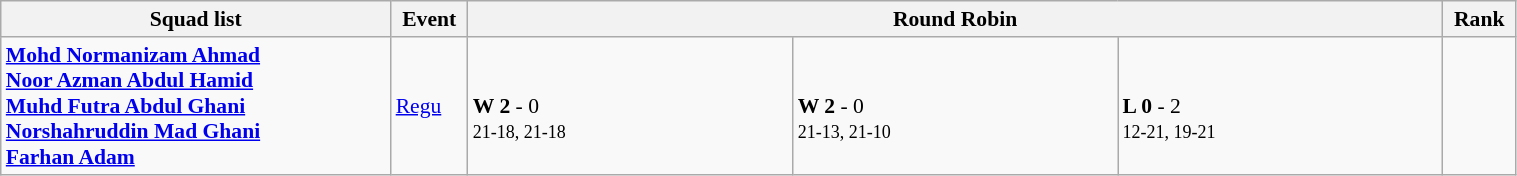<table class="wikitable" width="80%" style="text-align:center; font-size:90%">
<tr>
<th width=20%>Squad list</th>
<th width=3%>Event</th>
<th colspan=3 width="50%">Round Robin</th>
<th width=3%>Rank</th>
</tr>
<tr>
<td align="left"><strong><a href='#'>Mohd Normanizam Ahmad</a><br><a href='#'>Noor Azman Abdul Hamid</a><br><a href='#'>Muhd Futra Abdul Ghani</a><br><a href='#'>Norshahruddin Mad Ghani</a><br><a href='#'>Farhan Adam</a></strong></td>
<td align="left"><a href='#'>Regu</a></td>
<td align="left"><br><strong>W 2</strong> - 0<br><small>21-18, 21-18</small></td>
<td align="left"><br><strong>W 2</strong> - 0<br><small>21-13, 21-10</small></td>
<td align="left"><br><strong>L 0</strong> - 2<br><small>12-21, 19-21</small></td>
<td></td>
</tr>
</table>
